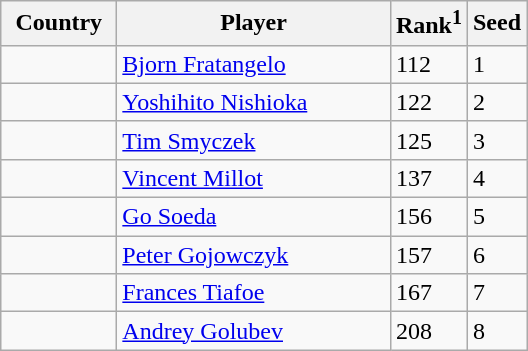<table class="sortable wikitable">
<tr>
<th style="width:70px;">Country</th>
<th style="width:175px;">Player</th>
<th>Rank<sup>1</sup></th>
<th>Seed</th>
</tr>
<tr>
<td></td>
<td><a href='#'>Bjorn Fratangelo</a></td>
<td>112</td>
<td>1</td>
</tr>
<tr>
<td></td>
<td><a href='#'>Yoshihito Nishioka</a></td>
<td>122</td>
<td>2</td>
</tr>
<tr>
<td></td>
<td><a href='#'>Tim Smyczek</a></td>
<td>125</td>
<td>3</td>
</tr>
<tr>
<td></td>
<td><a href='#'>Vincent Millot</a></td>
<td>137</td>
<td>4</td>
</tr>
<tr>
<td></td>
<td><a href='#'>Go Soeda</a></td>
<td>156</td>
<td>5</td>
</tr>
<tr>
<td></td>
<td><a href='#'>Peter Gojowczyk</a></td>
<td>157</td>
<td>6</td>
</tr>
<tr>
<td></td>
<td><a href='#'>Frances Tiafoe</a></td>
<td>167</td>
<td>7</td>
</tr>
<tr>
<td></td>
<td><a href='#'>Andrey Golubev</a></td>
<td>208</td>
<td>8</td>
</tr>
</table>
